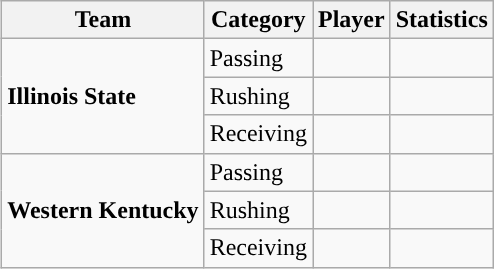<table class="wikitable" style="float: right;">
<tr>
<th>Team</th>
<th>Category</th>
<th>Player</th>
<th>Statistics</th>
</tr>
<tr>
<td rowspan=3><strong>Illinois State</strong></td>
<td>Passing</td>
<td></td>
<td></td>
</tr>
<tr>
<td>Rushing</td>
<td></td>
<td></td>
</tr>
<tr>
<td>Receiving</td>
<td></td>
<td></td>
</tr>
<tr>
<td rowspan=3><strong>Western Kentucky</strong></td>
<td>Passing</td>
<td></td>
<td></td>
</tr>
<tr>
<td>Rushing</td>
<td></td>
<td></td>
</tr>
<tr>
<td>Receiving</td>
<td></td>
<td></td>
</tr>
</table>
